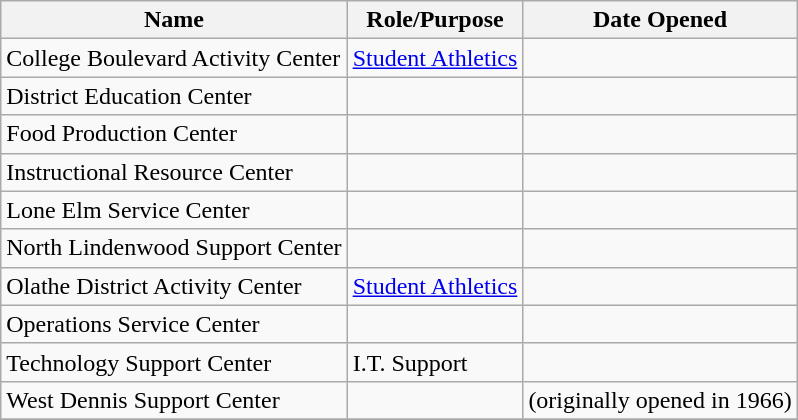<table class="wikitable sortable collapsible">
<tr>
<th>Name</th>
<th>Role/Purpose</th>
<th>Date Opened</th>
</tr>
<tr>
<td>College Boulevard Activity Center</td>
<td><a href='#'>Student Athletics</a></td>
<td></td>
</tr>
<tr>
<td>District Education Center</td>
<td></td>
<td></td>
</tr>
<tr>
<td>Food Production Center</td>
<td></td>
<td></td>
</tr>
<tr>
<td>Instructional Resource Center</td>
<td></td>
<td></td>
</tr>
<tr>
<td>Lone Elm Service Center</td>
<td></td>
<td></td>
</tr>
<tr>
<td>North Lindenwood Support Center</td>
<td></td>
<td></td>
</tr>
<tr>
<td>Olathe District Activity Center</td>
<td><a href='#'>Student Athletics</a></td>
<td></td>
</tr>
<tr>
<td>Operations Service Center</td>
<td></td>
<td></td>
</tr>
<tr>
<td>Technology Support Center</td>
<td>I.T. Support</td>
<td></td>
</tr>
<tr>
<td>West Dennis Support Center</td>
<td></td>
<td> (originally opened in 1966)</td>
</tr>
<tr>
</tr>
</table>
